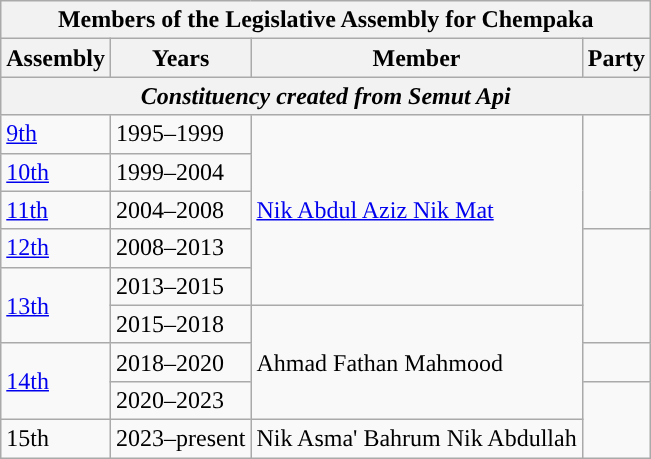<table class="wikitable">
<tr>
<th colspan="4">Members of the Legislative Assembly for Chempaka</th>
</tr>
<tr>
<th>Assembly</th>
<th>Years</th>
<th>Member</th>
<th>Party</th>
</tr>
<tr>
<th colspan="4" align="center"><em>Constituency created from Semut Api</em></th>
</tr>
<tr>
<td><a href='#'>9th</a></td>
<td>1995–1999</td>
<td rowspan="5"><a href='#'>Nik Abdul Aziz Nik Mat</a></td>
<td rowspan="3"></td>
</tr>
<tr>
<td><a href='#'>10th</a></td>
<td>1999–2004</td>
</tr>
<tr>
<td><a href='#'>11th</a></td>
<td>2004–2008</td>
</tr>
<tr>
<td><a href='#'>12th</a></td>
<td>2008–2013</td>
<td rowspan=3></td>
</tr>
<tr>
<td rowspan="2"><a href='#'>13th</a></td>
<td>2013–2015</td>
</tr>
<tr>
<td>2015–2018</td>
<td rowspan="3">Ahmad Fathan Mahmood</td>
</tr>
<tr>
<td rowspan="2"><a href='#'>14th</a></td>
<td>2018–2020</td>
<td></td>
</tr>
<tr>
<td>2020–2023</td>
<td rowspan=2></td>
</tr>
<tr>
<td>15th</td>
<td>2023–present</td>
<td>Nik Asma' Bahrum Nik Abdullah</td>
</tr>
</table>
